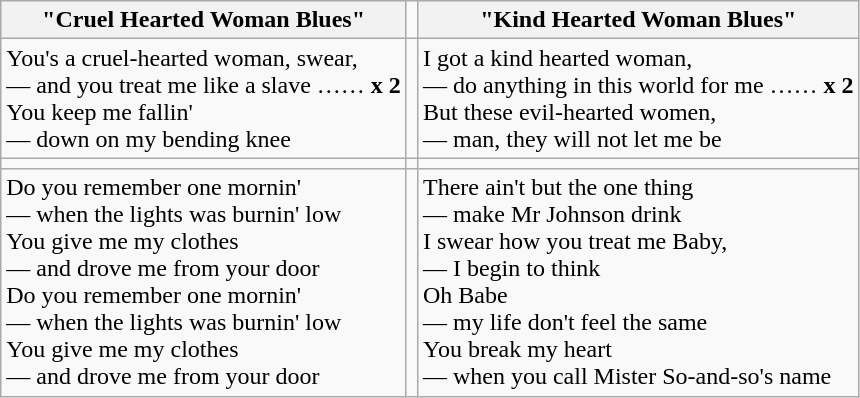<table class="wikitable">
<tr>
<th>"Cruel Hearted Woman Blues"</th>
<td></td>
<th>"Kind Hearted Woman Blues"</th>
</tr>
<tr>
<td>You's a cruel-hearted woman, swear,<br> — and you treat me like a slave  …… <strong>x 2</strong><br>You keep me fallin' <br>— down on my bending knee</td>
<td></td>
<td>I got a kind hearted woman,<br> —  do anything in this world for me …… <strong>x 2</strong> <br>But these evil-hearted women, <br>— man, they will not let me be</td>
</tr>
<tr>
<td></td>
<td></td>
</tr>
<tr>
<td>Do you remember one mornin' <br>  — when the lights was burnin' low<br>You give me my clothes <br> — and drove me from your door <br>Do you remember one mornin' <br> — when the lights was burnin' low<br>You give me my clothes <br> — and drove me from your door</td>
<td></td>
<td>There ain't but the one thing <br> — make Mr Johnson drink<br>I swear how you treat me Baby, <br> — I begin to think<br>Oh Babe<br> — my life don't feel the same<br>You break my heart<br> — when you call Mister So-and-so's name</td>
</tr>
</table>
